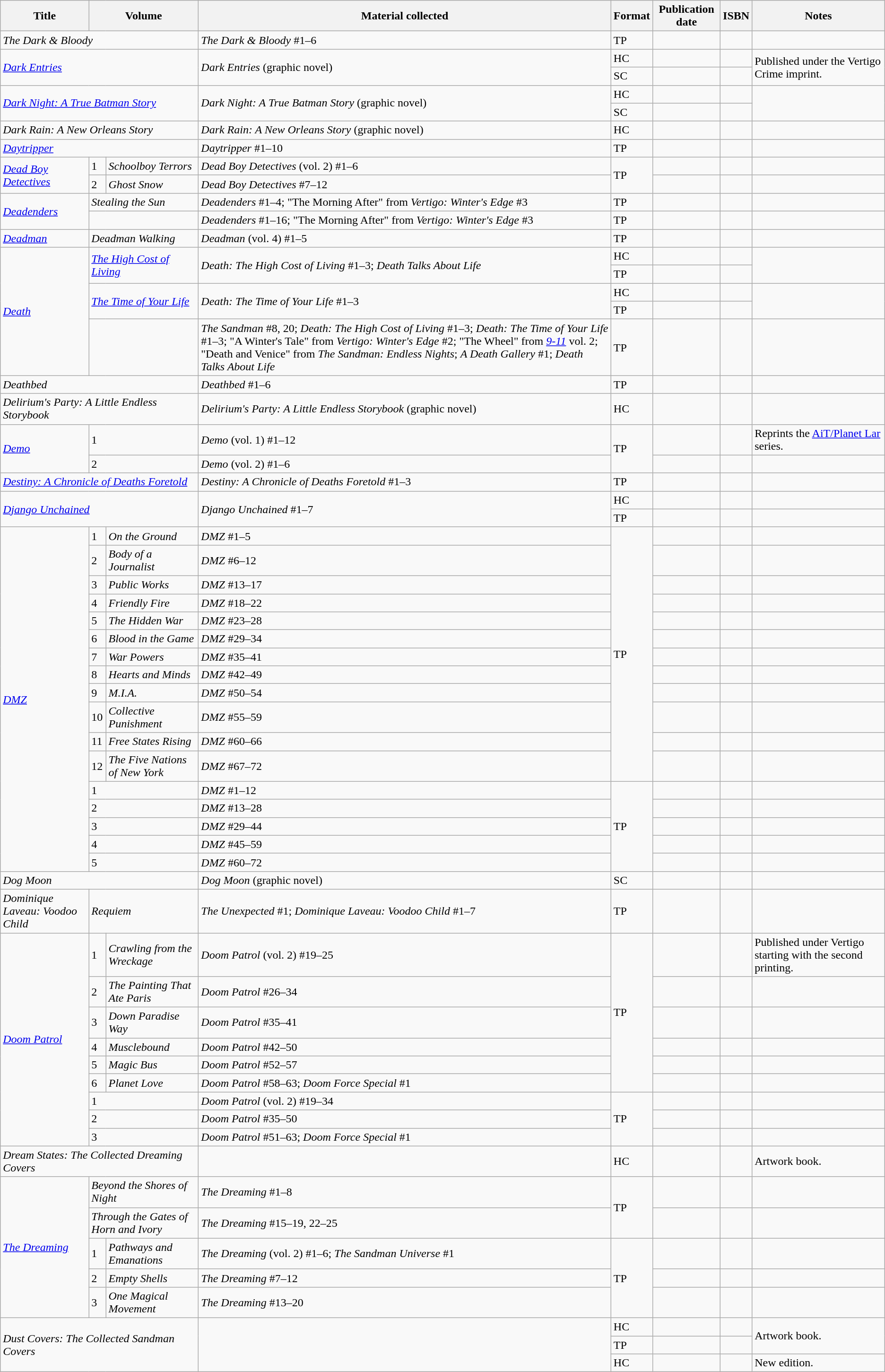<table class="wikitable">
<tr>
<th width="10%">Title</th>
<th colspan="2">Volume</th>
<th>Material collected</th>
<th>Format</th>
<th>Publication date</th>
<th>ISBN</th>
<th width="15%">Notes</th>
</tr>
<tr>
<td colspan="3"><em>The Dark & Bloody</em></td>
<td><em>The Dark & Bloody</em> #1–6</td>
<td>TP</td>
<td></td>
<td></td>
<td></td>
</tr>
<tr>
<td colspan="3" rowspan="2"><em><a href='#'>Dark Entries</a></em></td>
<td rowspan="2"><em>Dark Entries</em> (graphic novel)</td>
<td>HC</td>
<td></td>
<td></td>
<td rowspan="2">Published under the Vertigo Crime imprint.</td>
</tr>
<tr>
<td>SC</td>
<td></td>
<td></td>
</tr>
<tr>
<td colspan="3" rowspan="2"><em><a href='#'>Dark Night: A True Batman Story</a></em></td>
<td rowspan="2"><em>Dark Night: A True Batman Story</em> (graphic novel)</td>
<td>HC</td>
<td></td>
<td></td>
<td rowspan="2"></td>
</tr>
<tr>
<td>SC</td>
<td></td>
<td></td>
</tr>
<tr>
<td colspan="3"><em>Dark Rain: A New Orleans Story</em></td>
<td><em>Dark Rain: A New Orleans Story</em> (graphic novel)</td>
<td>HC</td>
<td></td>
<td></td>
<td></td>
</tr>
<tr>
<td colspan="3"><em><a href='#'>Daytripper</a></em></td>
<td><em>Daytripper</em> #1–10</td>
<td>TP</td>
<td></td>
<td></td>
<td></td>
</tr>
<tr>
<td rowspan="2"><em><a href='#'>Dead Boy Detectives</a></em></td>
<td>1</td>
<td><em>Schoolboy Terrors</em></td>
<td><em>Dead Boy Detectives</em> (vol. 2) #1–6</td>
<td rowspan="2">TP</td>
<td></td>
<td></td>
<td></td>
</tr>
<tr>
<td>2</td>
<td><em>Ghost Snow</em></td>
<td><em>Dead Boy Detectives</em> #7–12</td>
<td></td>
<td></td>
<td></td>
</tr>
<tr>
<td rowspan="2"><em><a href='#'>Deadenders</a></em></td>
<td colspan="2"><em>Stealing the Sun</em></td>
<td><em>Deadenders</em> #1–4; "The Morning After" from <em>Vertigo: Winter's Edge</em> #3</td>
<td>TP</td>
<td></td>
<td></td>
<td></td>
</tr>
<tr>
<td colspan="2"></td>
<td><em>Deadenders</em> #1–16; "The Morning After" from <em>Vertigo: Winter's Edge</em> #3</td>
<td>TP</td>
<td></td>
<td></td>
<td></td>
</tr>
<tr>
<td><em><a href='#'>Deadman</a></em></td>
<td colspan="2"><em>Deadman Walking</em></td>
<td><em>Deadman</em> (vol. 4) #1–5</td>
<td>TP</td>
<td></td>
<td></td>
<td></td>
</tr>
<tr>
<td rowspan="5"><em><a href='#'>Death</a></em></td>
<td colspan="2" rowspan="2"><em><a href='#'>The High Cost of Living</a></em></td>
<td rowspan="2"><em>Death: The High Cost of Living</em> #1–3; <em>Death Talks About Life</em></td>
<td>HC</td>
<td></td>
<td></td>
<td rowspan="2"></td>
</tr>
<tr>
<td>TP</td>
<td></td>
<td></td>
</tr>
<tr>
<td colspan="2" rowspan="2"><em><a href='#'>The Time of Your Life</a></em></td>
<td rowspan="2"><em>Death: The Time of Your Life</em> #1–3</td>
<td>HC</td>
<td></td>
<td></td>
<td rowspan="2"></td>
</tr>
<tr>
<td>TP</td>
<td></td>
<td></td>
</tr>
<tr>
<td colspan="2"></td>
<td><em>The Sandman</em> #8, 20; <em>Death: The High Cost of Living</em> #1–3; <em>Death: The Time of Your Life</em> #1–3; "A Winter's Tale" from <em>Vertigo: Winter's Edge</em> #2; "The Wheel" from <em><a href='#'>9-11</a></em> vol. 2; "Death and Venice" from <em>The Sandman: Endless Nights</em>; <em>A Death Gallery</em> #1; <em>Death Talks About Life</em></td>
<td>TP</td>
<td></td>
<td></td>
<td></td>
</tr>
<tr>
<td colspan="3"><em>Deathbed</em></td>
<td><em>Deathbed</em> #1–6</td>
<td>TP</td>
<td></td>
<td></td>
<td></td>
</tr>
<tr>
<td colspan="3"><em>Delirium's Party: A Little Endless Storybook</em></td>
<td><em>Delirium's Party: A Little Endless Storybook</em> (graphic novel)</td>
<td>HC</td>
<td></td>
<td></td>
<td></td>
</tr>
<tr>
<td rowspan="2"><em><a href='#'>Demo</a></em></td>
<td colspan="2">1</td>
<td><em>Demo</em> (vol. 1) #1–12</td>
<td rowspan="2">TP</td>
<td></td>
<td></td>
<td>Reprints the <a href='#'>AiT/Planet Lar</a> series.</td>
</tr>
<tr>
<td colspan="2">2</td>
<td><em>Demo</em> (vol. 2) #1–6</td>
<td></td>
<td></td>
<td></td>
</tr>
<tr>
<td colspan="3"><em><a href='#'>Destiny: A Chronicle of Deaths Foretold</a></em></td>
<td><em>Destiny: A Chronicle of Deaths Foretold</em> #1–3</td>
<td>TP</td>
<td></td>
<td></td>
<td></td>
</tr>
<tr>
<td colspan="3" rowspan="2"><em><a href='#'>Django Unchained</a></em></td>
<td rowspan="2"><em>Django Unchained</em> #1–7</td>
<td>HC</td>
<td></td>
<td></td>
<td></td>
</tr>
<tr>
<td>TP</td>
<td></td>
<td></td>
<td></td>
</tr>
<tr>
<td rowspan="17"><em><a href='#'>DMZ</a></em></td>
<td>1</td>
<td><em>On the Ground</em></td>
<td><em>DMZ</em> #1–5</td>
<td rowspan="12">TP</td>
<td></td>
<td></td>
<td></td>
</tr>
<tr>
<td>2</td>
<td><em>Body of a Journalist</em></td>
<td><em>DMZ</em> #6–12</td>
<td></td>
<td></td>
<td></td>
</tr>
<tr>
<td>3</td>
<td><em>Public Works</em></td>
<td><em>DMZ</em> #13–17</td>
<td></td>
<td></td>
<td></td>
</tr>
<tr>
<td>4</td>
<td><em>Friendly Fire</em></td>
<td><em>DMZ</em> #18–22</td>
<td></td>
<td></td>
<td></td>
</tr>
<tr>
<td>5</td>
<td><em>The Hidden War</em></td>
<td><em>DMZ</em> #23–28</td>
<td></td>
<td></td>
<td></td>
</tr>
<tr>
<td>6</td>
<td><em>Blood in the Game</em></td>
<td><em>DMZ</em> #29–34</td>
<td></td>
<td></td>
<td></td>
</tr>
<tr>
<td>7</td>
<td><em>War Powers</em></td>
<td><em>DMZ</em> #35–41</td>
<td></td>
<td></td>
<td></td>
</tr>
<tr>
<td>8</td>
<td><em>Hearts and Minds</em></td>
<td><em>DMZ</em> #42–49</td>
<td></td>
<td></td>
<td></td>
</tr>
<tr>
<td>9</td>
<td><em>M.I.A.</em></td>
<td><em>DMZ</em> #50–54</td>
<td></td>
<td></td>
<td></td>
</tr>
<tr>
<td>10</td>
<td><em>Collective Punishment</em></td>
<td><em>DMZ</em> #55–59</td>
<td></td>
<td></td>
<td></td>
</tr>
<tr>
<td>11</td>
<td><em>Free States Rising</em></td>
<td><em>DMZ</em> #60–66</td>
<td></td>
<td></td>
<td></td>
</tr>
<tr>
<td>12</td>
<td><em>The Five Nations of New York</em></td>
<td><em>DMZ</em> #67–72</td>
<td></td>
<td></td>
<td></td>
</tr>
<tr>
<td colspan="2">1</td>
<td><em>DMZ</em> #1–12</td>
<td rowspan="5">TP</td>
<td></td>
<td></td>
<td></td>
</tr>
<tr>
<td colspan="2">2</td>
<td><em>DMZ</em> #13–28</td>
<td></td>
<td></td>
<td></td>
</tr>
<tr>
<td colspan="2">3</td>
<td><em>DMZ</em> #29–44</td>
<td></td>
<td></td>
<td></td>
</tr>
<tr>
<td colspan="2">4</td>
<td><em>DMZ</em> #45–59</td>
<td></td>
<td></td>
<td></td>
</tr>
<tr>
<td colspan="2">5</td>
<td><em>DMZ</em> #60–72</td>
<td></td>
<td></td>
<td></td>
</tr>
<tr>
<td colspan="3"><em>Dog Moon</em></td>
<td><em>Dog Moon</em> (graphic novel)</td>
<td>SC</td>
<td></td>
<td></td>
<td></td>
</tr>
<tr>
<td><em>Dominique Laveau: Voodoo Child</em></td>
<td colspan="2"><em>Requiem</em></td>
<td><em>The Unexpected</em> #1; <em>Dominique Laveau: Voodoo Child</em> #1–7</td>
<td>TP</td>
<td></td>
<td></td>
<td></td>
</tr>
<tr>
<td rowspan="9"><em><a href='#'>Doom Patrol</a></em></td>
<td>1</td>
<td><em>Crawling from the Wreckage</em></td>
<td><em>Doom Patrol</em> (vol. 2) #19–25</td>
<td rowspan="6">TP</td>
<td></td>
<td></td>
<td>Published under Vertigo starting with the second printing.</td>
</tr>
<tr>
<td>2</td>
<td><em>The Painting That Ate Paris</em></td>
<td><em>Doom Patrol</em> #26–34</td>
<td></td>
<td></td>
<td></td>
</tr>
<tr>
<td>3</td>
<td><em>Down Paradise Way</em></td>
<td><em>Doom Patrol</em> #35–41</td>
<td></td>
<td></td>
<td></td>
</tr>
<tr>
<td>4</td>
<td><em>Musclebound</em></td>
<td><em>Doom Patrol</em> #42–50</td>
<td></td>
<td></td>
<td></td>
</tr>
<tr>
<td>5</td>
<td><em>Magic Bus</em></td>
<td><em>Doom Patrol</em> #52–57</td>
<td></td>
<td></td>
<td></td>
</tr>
<tr>
<td>6</td>
<td><em>Planet Love</em></td>
<td><em>Doom Patrol</em> #58–63; <em>Doom Force Special</em> #1</td>
<td></td>
<td></td>
<td></td>
</tr>
<tr>
<td colspan="2">1</td>
<td><em>Doom Patrol</em> (vol. 2) #19–34</td>
<td rowspan="3">TP</td>
<td></td>
<td></td>
<td></td>
</tr>
<tr>
<td colspan="2">2</td>
<td><em>Doom Patrol</em> #35–50</td>
<td></td>
<td></td>
<td></td>
</tr>
<tr>
<td colspan="2">3</td>
<td><em>Doom Patrol</em> #51–63; <em>Doom Force Special</em> #1</td>
<td></td>
<td></td>
<td></td>
</tr>
<tr>
<td colspan="3"><em>Dream States: The Collected Dreaming Covers</em></td>
<td></td>
<td>HC</td>
<td></td>
<td></td>
<td>Artwork book.</td>
</tr>
<tr>
<td rowspan="5"><em><a href='#'>The Dreaming</a></em></td>
<td colspan="2"><em>Beyond the Shores of Night</em></td>
<td><em>The Dreaming</em> #1–8</td>
<td rowspan="2">TP</td>
<td></td>
<td></td>
<td></td>
</tr>
<tr>
<td colspan="2"><em>Through the Gates of Horn and Ivory</em></td>
<td><em>The Dreaming</em> #15–19, 22–25</td>
<td></td>
<td></td>
<td></td>
</tr>
<tr>
<td>1</td>
<td><em>Pathways and Emanations</em></td>
<td><em>The Dreaming</em> (vol. 2) #1–6; <em>The Sandman Universe</em> #1</td>
<td rowspan="3">TP</td>
<td></td>
<td></td>
<td></td>
</tr>
<tr>
<td>2</td>
<td><em>Empty Shells</em></td>
<td><em>The Dreaming</em> #7–12</td>
<td></td>
<td></td>
<td></td>
</tr>
<tr>
<td>3</td>
<td><em>One Magical Movement</em></td>
<td><em>The Dreaming</em> #13–20</td>
<td></td>
<td></td>
<td></td>
</tr>
<tr>
<td colspan="3" rowspan="3"><em>Dust Covers: The Collected Sandman Covers</em></td>
<td rowspan="3"></td>
<td>HC</td>
<td></td>
<td></td>
<td rowspan="2">Artwork book.</td>
</tr>
<tr>
<td>TP</td>
<td></td>
<td></td>
</tr>
<tr>
<td>HC</td>
<td></td>
<td></td>
<td>New edition.</td>
</tr>
</table>
